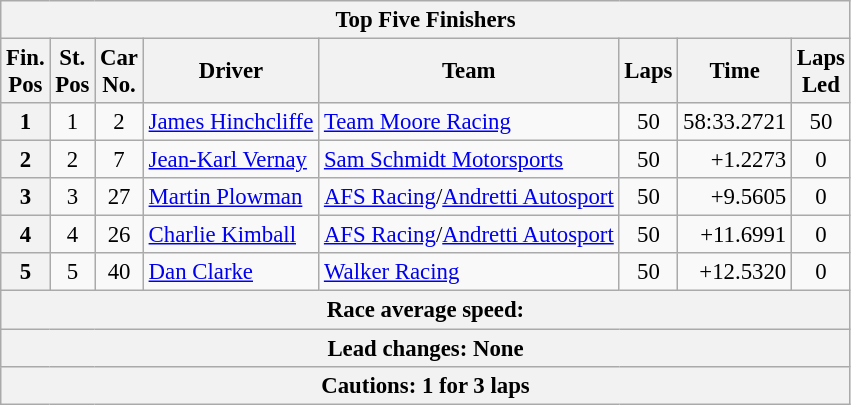<table class="wikitable" style="font-size:95%;">
<tr>
<th colspan=9>Top Five Finishers</th>
</tr>
<tr>
<th>Fin.<br>Pos</th>
<th>St.<br>Pos</th>
<th>Car<br>No.</th>
<th>Driver</th>
<th>Team</th>
<th>Laps</th>
<th>Time</th>
<th>Laps<br>Led</th>
</tr>
<tr>
<th>1</th>
<td align=center>1</td>
<td align=center>2</td>
<td> <a href='#'>James Hinchcliffe</a></td>
<td><a href='#'>Team Moore Racing</a></td>
<td align=center>50</td>
<td align=right>58:33.2721</td>
<td align=center>50</td>
</tr>
<tr>
<th>2</th>
<td align=center>2</td>
<td align=center>7</td>
<td> <a href='#'>Jean-Karl Vernay</a></td>
<td><a href='#'>Sam Schmidt Motorsports</a></td>
<td align=center>50</td>
<td align=right>+1.2273</td>
<td align=center>0</td>
</tr>
<tr>
<th>3</th>
<td align=center>3</td>
<td align=center>27</td>
<td> <a href='#'>Martin Plowman</a></td>
<td><a href='#'>AFS Racing</a>/<a href='#'>Andretti Autosport</a></td>
<td align=center>50</td>
<td align=right>+9.5605</td>
<td align=center>0</td>
</tr>
<tr>
<th>4</th>
<td align=center>4</td>
<td align=center>26</td>
<td> <a href='#'>Charlie Kimball</a></td>
<td><a href='#'>AFS Racing</a>/<a href='#'>Andretti Autosport</a></td>
<td align=center>50</td>
<td align=right>+11.6991</td>
<td align=center>0</td>
</tr>
<tr>
<th>5</th>
<td align=center>5</td>
<td align=center>40</td>
<td> <a href='#'>Dan Clarke</a></td>
<td><a href='#'>Walker Racing</a></td>
<td align=center>50</td>
<td align=right>+12.5320</td>
<td align=center>0</td>
</tr>
<tr>
<th colspan=9>Race average speed: </th>
</tr>
<tr>
<th colspan=9>Lead changes: None</th>
</tr>
<tr>
<th colspan=9>Cautions: 1 for 3 laps</th>
</tr>
</table>
